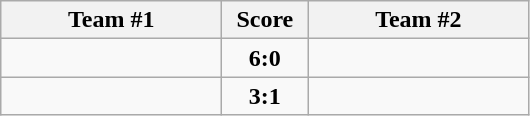<table class="wikitable" style="text-align:center;">
<tr>
<th width=140>Team #1</th>
<th width=50>Score</th>
<th width=140>Team #2</th>
</tr>
<tr>
<td style="text-align:right;"></td>
<td><strong>6:0</strong></td>
<td style="text-align:left;"></td>
</tr>
<tr>
<td style="text-align:right;"></td>
<td><strong>3:1</strong></td>
<td style="text-align:left;"></td>
</tr>
</table>
